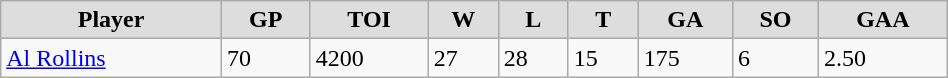<table class="wikitable" width="50%">
<tr align="center"  bgcolor="#dddddd">
<td><strong>Player</strong></td>
<td><strong>GP</strong></td>
<td><strong>TOI</strong></td>
<td><strong>W</strong></td>
<td><strong>L</strong></td>
<td><strong>T</strong></td>
<td><strong>GA</strong></td>
<td><strong>SO</strong></td>
<td><strong>GAA</strong></td>
</tr>
<tr>
<td><a href='#'>Al Rollins</a></td>
<td>70</td>
<td>4200</td>
<td>27</td>
<td>28</td>
<td>15</td>
<td>175</td>
<td>6</td>
<td>2.50</td>
</tr>
</table>
